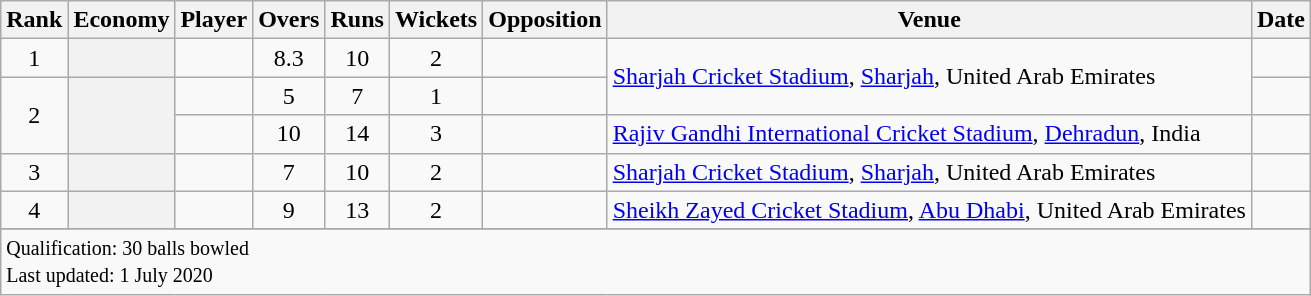<table class="wikitable plainrowheaders sortable">
<tr>
<th scope=col>Rank</th>
<th scope=col>Economy</th>
<th scope=col>Player</th>
<th scope=col>Overs</th>
<th scope=col>Runs</th>
<th scope=col>Wickets</th>
<th scope=col>Opposition</th>
<th scope=col>Venue</th>
<th scope=col>Date</th>
</tr>
<tr>
<td align=center>1</td>
<th scope=row style=text-align:center;></th>
<td></td>
<td align=center>8.3</td>
<td align=center>10</td>
<td align=center>2</td>
<td></td>
<td rowspan=2><a href='#'>Sharjah Cricket Stadium</a>, <a href='#'>Sharjah</a>, United Arab Emirates</td>
<td></td>
</tr>
<tr>
<td align=center rowspan=2>2</td>
<th scope=row style=text-align:center; rowspan=2></th>
<td></td>
<td align=center>5</td>
<td align=center>7</td>
<td align=center>1</td>
<td></td>
<td></td>
</tr>
<tr>
<td></td>
<td align=center>10</td>
<td align=center>14</td>
<td align=center>3</td>
<td></td>
<td><a href='#'>Rajiv Gandhi International Cricket Stadium</a>, <a href='#'>Dehradun</a>, India</td>
<td></td>
</tr>
<tr>
<td align=center>3</td>
<th scope=row style=text-align:center;></th>
<td></td>
<td align=center>7</td>
<td align=center>10</td>
<td align=center>2</td>
<td></td>
<td><a href='#'>Sharjah Cricket Stadium</a>, <a href='#'>Sharjah</a>, United Arab Emirates</td>
<td></td>
</tr>
<tr>
<td align=center>4</td>
<th scope=row style=text-align:center;></th>
<td></td>
<td align=center>9</td>
<td align=center>13</td>
<td align=center>2</td>
<td></td>
<td><a href='#'>Sheikh Zayed Cricket Stadium</a>, <a href='#'>Abu Dhabi</a>, United Arab Emirates</td>
<td></td>
</tr>
<tr>
</tr>
<tr class=sortbottom>
<td colspan=9><small>Qualification: 30 balls bowled<br>Last updated: 1 July 2020</small></td>
</tr>
</table>
